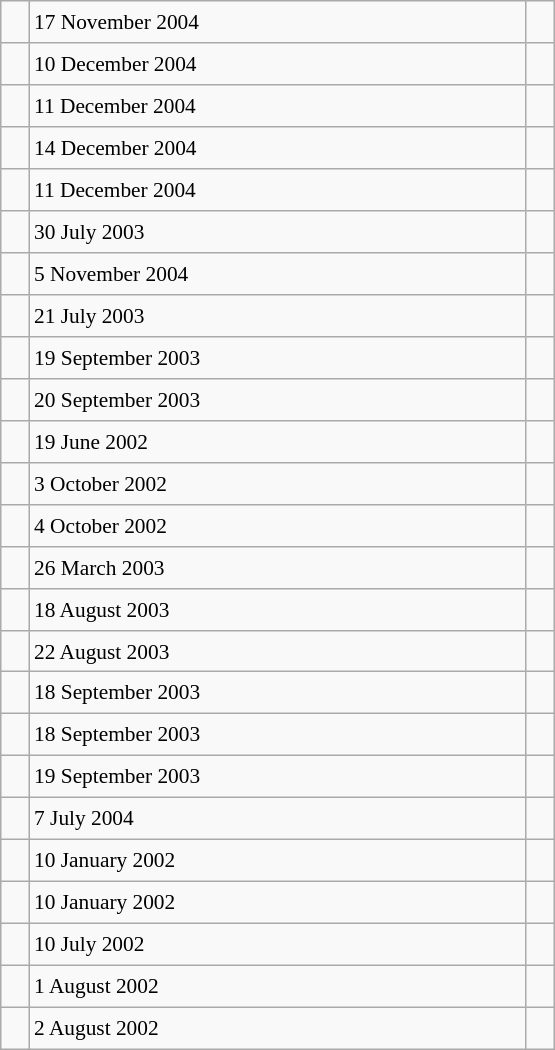<table class="wikitable" style="font-size: 89%; float: left; width: 26em; margin-right: 1em; height: 700px">
<tr>
<td></td>
<td>17 November 2004</td>
<td></td>
</tr>
<tr>
<td></td>
<td>10 December 2004</td>
<td></td>
</tr>
<tr>
<td></td>
<td>11 December 2004</td>
<td></td>
</tr>
<tr>
<td></td>
<td>14 December 2004</td>
<td></td>
</tr>
<tr>
<td></td>
<td>11 December 2004</td>
<td></td>
</tr>
<tr>
<td></td>
<td>30 July 2003</td>
<td></td>
</tr>
<tr>
<td></td>
<td>5 November 2004</td>
<td></td>
</tr>
<tr>
<td></td>
<td>21 July 2003</td>
<td></td>
</tr>
<tr>
<td></td>
<td>19 September 2003</td>
<td></td>
</tr>
<tr>
<td></td>
<td>20 September 2003</td>
<td></td>
</tr>
<tr>
<td></td>
<td>19 June 2002</td>
<td></td>
</tr>
<tr>
<td></td>
<td>3 October 2002</td>
<td></td>
</tr>
<tr>
<td></td>
<td>4 October 2002</td>
<td></td>
</tr>
<tr>
<td></td>
<td>26 March 2003</td>
<td></td>
</tr>
<tr>
<td></td>
<td>18 August 2003</td>
<td></td>
</tr>
<tr>
<td></td>
<td>22 August 2003</td>
<td></td>
</tr>
<tr>
<td></td>
<td>18 September 2003</td>
<td></td>
</tr>
<tr>
<td></td>
<td>18 September 2003</td>
<td></td>
</tr>
<tr>
<td></td>
<td>19 September 2003</td>
<td></td>
</tr>
<tr>
<td></td>
<td>7 July 2004</td>
<td></td>
</tr>
<tr>
<td></td>
<td>10 January 2002</td>
<td></td>
</tr>
<tr>
<td></td>
<td>10 January 2002</td>
<td></td>
</tr>
<tr>
<td></td>
<td>10 July 2002</td>
<td></td>
</tr>
<tr>
<td></td>
<td>1 August 2002</td>
<td></td>
</tr>
<tr>
<td></td>
<td>2 August 2002</td>
<td></td>
</tr>
</table>
